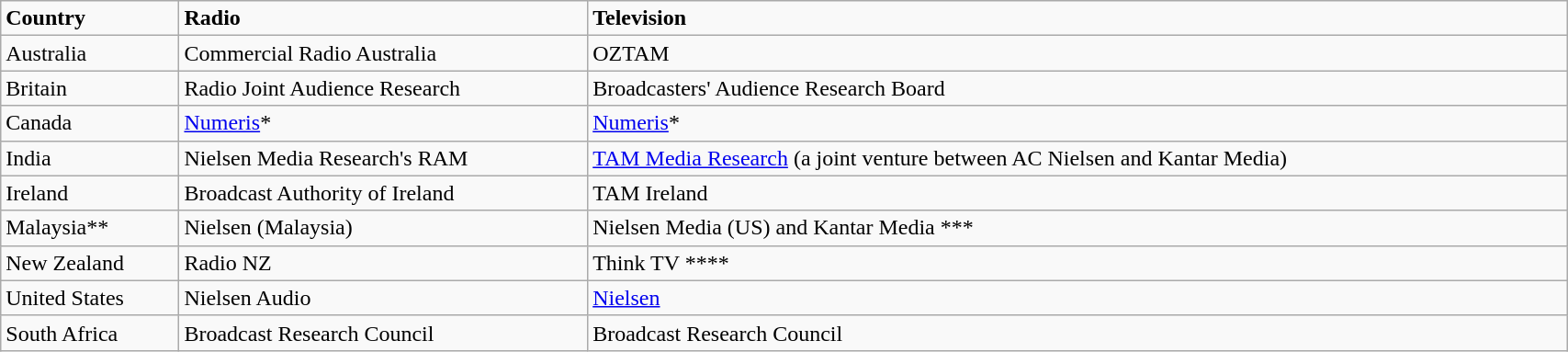<table class="wikitable" style="width: 90%; height: 200px;">
<tr>
<td><strong>Country</strong></td>
<td><strong>Radio</strong></td>
<td><strong>Television</strong></td>
</tr>
<tr>
<td>Australia</td>
<td>Commercial Radio Australia</td>
<td>OZTAM</td>
</tr>
<tr>
<td>Britain</td>
<td>Radio Joint Audience Research</td>
<td>Broadcasters' Audience Research Board</td>
</tr>
<tr>
<td>Canada</td>
<td><a href='#'>Numeris</a>*</td>
<td><a href='#'>Numeris</a>*</td>
</tr>
<tr>
<td>India</td>
<td>Nielsen Media Research's RAM</td>
<td><a href='#'>TAM Media Research</a> (a joint venture between AC Nielsen and Kantar Media)</td>
</tr>
<tr>
<td>Ireland</td>
<td>Broadcast Authority of Ireland</td>
<td>TAM Ireland</td>
</tr>
<tr>
<td>Malaysia**</td>
<td>Nielsen (Malaysia)</td>
<td>Nielsen Media (US) and Kantar Media ***</td>
</tr>
<tr>
<td>New Zealand</td>
<td>Radio NZ</td>
<td>Think TV ****</td>
</tr>
<tr>
<td>United States</td>
<td>Nielsen Audio</td>
<td><a href='#'>Nielsen</a></td>
</tr>
<tr>
<td>South Africa</td>
<td>Broadcast Research Council</td>
<td>Broadcast Research Council</td>
</tr>
</table>
